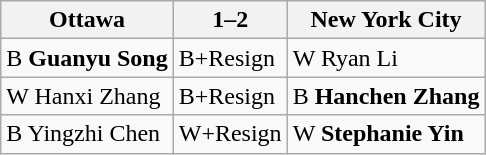<table class="wikitable">
<tr>
<th>Ottawa</th>
<th>1–2</th>
<th>New York City</th>
</tr>
<tr>
<td>B <strong>Guanyu Song</strong></td>
<td>B+Resign</td>
<td>W Ryan Li</td>
</tr>
<tr>
<td>W Hanxi Zhang</td>
<td>B+Resign</td>
<td>B <strong>Hanchen Zhang</strong></td>
</tr>
<tr>
<td>B Yingzhi Chen</td>
<td>W+Resign</td>
<td>W <strong>Stephanie Yin</strong></td>
</tr>
</table>
